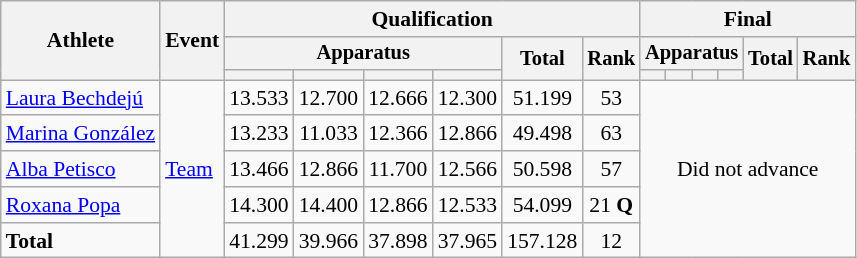<table class="wikitable" style="font-size:90%">
<tr>
<th rowspan=3>Athlete</th>
<th rowspan=3>Event</th>
<th colspan=6>Qualification</th>
<th colspan=6>Final</th>
</tr>
<tr style="font-size:95%">
<th colspan=4>Apparatus</th>
<th rowspan=2>Total</th>
<th rowspan=2>Rank</th>
<th colspan=4>Apparatus</th>
<th rowspan=2>Total</th>
<th rowspan=2>Rank</th>
</tr>
<tr style="font-size:95%">
<th></th>
<th></th>
<th></th>
<th></th>
<th></th>
<th></th>
<th></th>
<th></th>
</tr>
<tr align=center>
<td align=left><a href='#'>Laura Bechdejú</a></td>
<td align=left rowspan=5><a href='#'>Team</a></td>
<td>13.533</td>
<td>12.700</td>
<td>12.666</td>
<td>12.300</td>
<td>51.199</td>
<td>53</td>
<td colspan=6 rowspan=5>Did not advance</td>
</tr>
<tr align=center>
<td align=left><a href='#'>Marina González</a></td>
<td>13.233</td>
<td>11.033</td>
<td>12.366</td>
<td>12.866</td>
<td>49.498</td>
<td>63</td>
</tr>
<tr align=center>
<td align=left><a href='#'>Alba Petisco</a></td>
<td>13.466</td>
<td>12.866</td>
<td>11.700</td>
<td>12.566</td>
<td>50.598</td>
<td>57</td>
</tr>
<tr align=center>
<td align=left><a href='#'>Roxana Popa</a></td>
<td>14.300</td>
<td>14.400</td>
<td>12.866</td>
<td>12.533</td>
<td>54.099</td>
<td>21 <strong>Q</strong></td>
</tr>
<tr align=center>
<td align=left><strong>Total</strong></td>
<td>41.299</td>
<td>39.966</td>
<td>37.898</td>
<td>37.965</td>
<td>157.128</td>
<td>12</td>
</tr>
</table>
